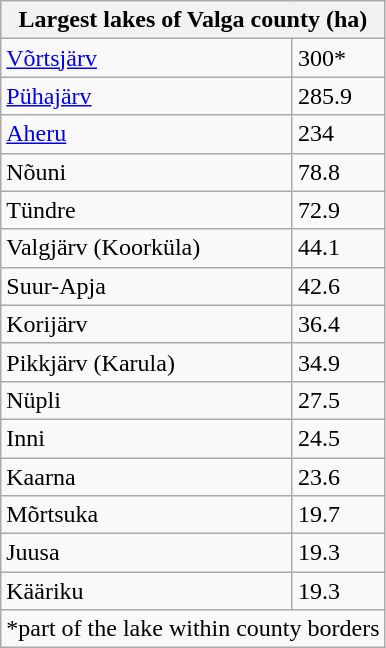<table class="wikitable floatright">
<tr>
<th colspan="2">Largest lakes of Valga county (ha)</th>
</tr>
<tr>
<td><a href='#'>Võrtsjärv</a></td>
<td>300*</td>
</tr>
<tr>
<td><a href='#'>Pühajärv</a></td>
<td>285.9</td>
</tr>
<tr>
<td><a href='#'>Aheru</a></td>
<td>234</td>
</tr>
<tr>
<td>Nõuni</td>
<td>78.8</td>
</tr>
<tr>
<td>Tündre</td>
<td>72.9</td>
</tr>
<tr>
<td>Valgjärv (Koorküla)</td>
<td>44.1</td>
</tr>
<tr>
<td>Suur-Apja</td>
<td>42.6</td>
</tr>
<tr>
<td>Korijärv</td>
<td>36.4</td>
</tr>
<tr>
<td>Pikkjärv (Karula)</td>
<td>34.9</td>
</tr>
<tr>
<td>Nüpli</td>
<td>27.5</td>
</tr>
<tr>
<td>Inni</td>
<td>24.5</td>
</tr>
<tr>
<td>Kaarna</td>
<td>23.6</td>
</tr>
<tr>
<td>Mõrtsuka</td>
<td>19.7</td>
</tr>
<tr>
<td>Juusa</td>
<td>19.3</td>
</tr>
<tr>
<td>Kääriku</td>
<td>19.3</td>
</tr>
<tr>
<td colspan="2">*part of the lake within county borders</td>
</tr>
</table>
